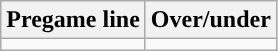<table class="wikitable">
<tr align="center">
<th>Pregame line</th>
<th>Over/under</th>
</tr>
<tr align="center">
<td></td>
<td></td>
</tr>
</table>
